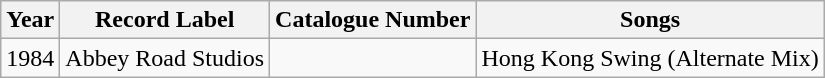<table class="wikitable">
<tr>
<th align="center">Year</th>
<th align="center">Record Label</th>
<th align="center">Catalogue Number</th>
<th align="center">Songs</th>
</tr>
<tr>
<td align="center">1984</td>
<td align="center">Abbey Road Studios</td>
<td align="center"></td>
<td align="center">Hong Kong Swing (Alternate Mix)</td>
</tr>
</table>
